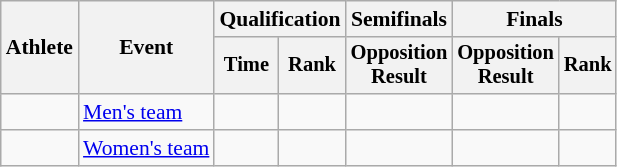<table class=wikitable style="font-size:90%;">
<tr>
<th rowspan=2>Athlete</th>
<th rowspan=2>Event</th>
<th colspan=2>Qualification</th>
<th>Semifinals</th>
<th colspan=2>Finals</th>
</tr>
<tr style="font-size:95%">
<th>Time</th>
<th>Rank</th>
<th>Opposition<br>Result</th>
<th>Opposition<br>Result</th>
<th>Rank</th>
</tr>
<tr align=center>
<td align=left></td>
<td align=left><a href='#'>Men's team</a></td>
<td></td>
<td></td>
<td></td>
<td></td>
<td></td>
</tr>
<tr align=center>
<td align=left></td>
<td align=left><a href='#'>Women's team</a></td>
<td></td>
<td></td>
<td></td>
<td></td>
<td></td>
</tr>
</table>
